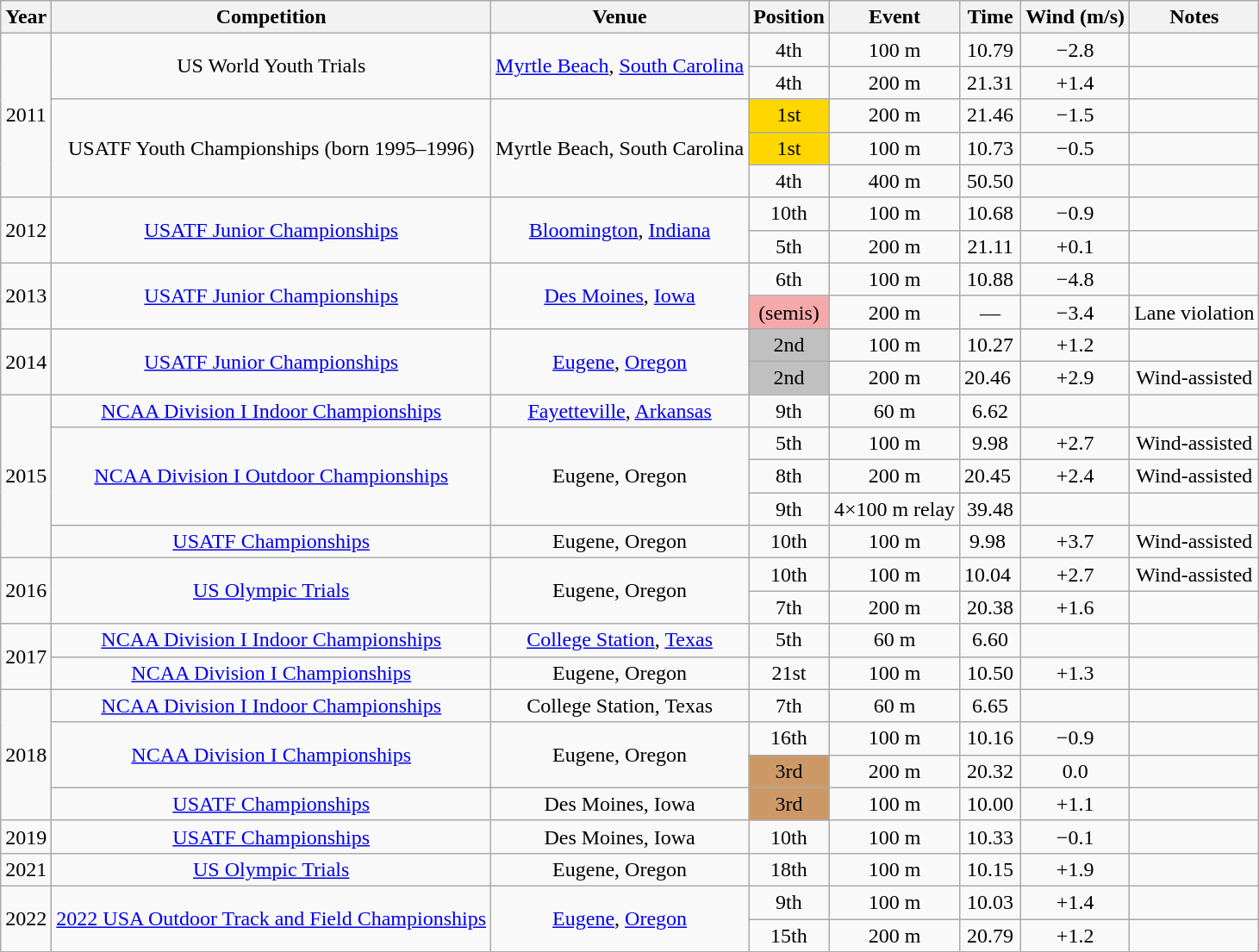<table class="wikitable sortable" style=text-align:center>
<tr>
<th>Year</th>
<th>Competition</th>
<th>Venue</th>
<th>Position</th>
<th>Event</th>
<th>Time</th>
<th>Wind (m/s)</th>
<th>Notes</th>
</tr>
<tr>
<td rowspan=5>2011</td>
<td rowspan=2>US World Youth Trials</td>
<td rowspan=2><a href='#'>Myrtle Beach</a>, <a href='#'>South Carolina</a></td>
<td>4th</td>
<td>100 m</td>
<td>10.79</td>
<td>−2.8</td>
<td></td>
</tr>
<tr>
<td>4th</td>
<td>200 m</td>
<td>21.31</td>
<td>+1.4</td>
<td></td>
</tr>
<tr>
<td rowspan=3>USATF Youth Championships (born 1995–1996)</td>
<td rowspan=3>Myrtle Beach, South Carolina</td>
<td bgcolor=gold>1st</td>
<td>200 m</td>
<td>21.46</td>
<td>−1.5</td>
<td></td>
</tr>
<tr>
<td bgcolor=gold>1st</td>
<td>100 m</td>
<td>10.73</td>
<td>−0.5</td>
<td></td>
</tr>
<tr>
<td>4th</td>
<td>400 m</td>
<td>50.50</td>
<td></td>
<td></td>
</tr>
<tr>
<td rowspan=2>2012</td>
<td rowspan=2><a href='#'>USATF Junior Championships</a></td>
<td rowspan=2><a href='#'>Bloomington</a>, <a href='#'>Indiana</a></td>
<td>10th</td>
<td>100 m</td>
<td>10.68</td>
<td>−0.9</td>
<td></td>
</tr>
<tr>
<td>5th</td>
<td>200 m</td>
<td>21.11</td>
<td>+0.1</td>
<td></td>
</tr>
<tr>
<td rowspan=2>2013</td>
<td rowspan=2><a href='#'>USATF Junior Championships</a></td>
<td rowspan=2><a href='#'>Des Moines</a>, <a href='#'>Iowa</a></td>
<td>6th</td>
<td>100 m</td>
<td>10.88</td>
<td>−4.8</td>
<td></td>
</tr>
<tr>
<td data-sort-value="9th DQ" bgcolor=f5a9a9> (semis)</td>
<td>200 m</td>
<td data-sort-value=999.99>—</td>
<td>−3.4</td>
<td>Lane violation</td>
</tr>
<tr>
<td rowspan=2>2014</td>
<td rowspan=2><a href='#'>USATF Junior Championships</a></td>
<td rowspan=2><a href='#'>Eugene</a>, <a href='#'>Oregon</a></td>
<td bgcolor=silver>2nd</td>
<td>100 m</td>
<td>10.27</td>
<td>+1.2</td>
<td></td>
</tr>
<tr>
<td bgcolor=silver>2nd</td>
<td>200 m</td>
<td>20.46 </td>
<td>+2.9</td>
<td>Wind-assisted</td>
</tr>
<tr>
<td rowspan=5>2015</td>
<td><a href='#'>NCAA Division I Indoor Championships</a></td>
<td><a href='#'>Fayetteville</a>, <a href='#'>Arkansas</a></td>
<td>9th</td>
<td>60 m</td>
<td>6.62</td>
<td></td>
<td></td>
</tr>
<tr>
<td rowspan=3><a href='#'>NCAA Division I Outdoor Championships</a></td>
<td rowspan=3>Eugene, Oregon</td>
<td>5th</td>
<td>100 m</td>
<td>9.98 </td>
<td>+2.7</td>
<td>Wind-assisted</td>
</tr>
<tr>
<td>8th</td>
<td>200 m</td>
<td>20.45 </td>
<td>+2.4</td>
<td>Wind-assisted</td>
</tr>
<tr>
<td>9th</td>
<td data-sort-value="400 relay">4×100 m relay</td>
<td>39.48</td>
<td></td>
<td></td>
</tr>
<tr>
<td><a href='#'>USATF Championships</a></td>
<td>Eugene, Oregon</td>
<td>10th</td>
<td>100 m</td>
<td>9.98 </td>
<td>+3.7</td>
<td>Wind-assisted</td>
</tr>
<tr>
<td rowspan=2>2016</td>
<td rowspan=2><a href='#'>US Olympic Trials</a></td>
<td rowspan=2>Eugene, Oregon</td>
<td>10th</td>
<td>100 m</td>
<td>10.04 </td>
<td>+2.7</td>
<td>Wind-assisted</td>
</tr>
<tr>
<td>7th</td>
<td>200 m</td>
<td>20.38</td>
<td>+1.6</td>
<td></td>
</tr>
<tr>
<td rowspan=2>2017</td>
<td><a href='#'>NCAA Division I Indoor Championships</a></td>
<td><a href='#'>College Station</a>, <a href='#'>Texas</a></td>
<td>5th</td>
<td>60 m</td>
<td>6.60</td>
<td></td>
<td></td>
</tr>
<tr>
<td><a href='#'>NCAA Division I Championships</a></td>
<td>Eugene, Oregon</td>
<td>21st</td>
<td>100 m</td>
<td>10.50</td>
<td>+1.3</td>
<td></td>
</tr>
<tr>
<td rowspan=4>2018</td>
<td><a href='#'>NCAA Division I Indoor Championships</a></td>
<td>College Station, Texas</td>
<td>7th</td>
<td>60 m</td>
<td>6.65</td>
<td></td>
<td></td>
</tr>
<tr>
<td rowspan=2><a href='#'>NCAA Division I Championships</a></td>
<td rowspan=2>Eugene, Oregon</td>
<td>16th</td>
<td>100 m</td>
<td>10.16</td>
<td>−0.9</td>
<td></td>
</tr>
<tr>
<td bgcolor=cc9966>3rd</td>
<td>200 m</td>
<td>20.32</td>
<td>0.0</td>
<td></td>
</tr>
<tr>
<td><a href='#'>USATF Championships</a></td>
<td>Des Moines, Iowa</td>
<td bgcolor=cc9966>3rd</td>
<td>100 m</td>
<td>10.00</td>
<td>+1.1</td>
<td></td>
</tr>
<tr>
<td>2019</td>
<td><a href='#'>USATF Championships</a></td>
<td>Des Moines, Iowa</td>
<td>10th</td>
<td>100 m</td>
<td>10.33</td>
<td>−0.1</td>
<td></td>
</tr>
<tr>
<td>2021</td>
<td><a href='#'>US Olympic Trials</a></td>
<td>Eugene, Oregon</td>
<td>18th</td>
<td>100 m</td>
<td>10.15</td>
<td>+1.9</td>
<td></td>
</tr>
<tr>
<td rowspan=2>2022</td>
<td rowspan=2><a href='#'>2022 USA Outdoor Track and Field Championships</a></td>
<td rowspan=2><a href='#'>Eugene</a>, <a href='#'>Oregon</a></td>
<td>9th</td>
<td>100 m</td>
<td>10.03</td>
<td>+1.4</td>
<td></td>
</tr>
<tr>
<td>15th</td>
<td>200 m</td>
<td>20.79</td>
<td>+1.2</td>
<td></td>
</tr>
<tr>
</tr>
</table>
